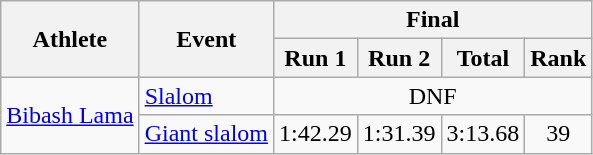<table class="wikitable">
<tr>
<th rowspan="2">Athlete</th>
<th rowspan="2">Event</th>
<th colspan="4">Final</th>
</tr>
<tr>
<th>Run 1</th>
<th>Run 2</th>
<th>Total</th>
<th>Rank</th>
</tr>
<tr>
<td rowspan=2><a href='#'>Bibash Lama</a></td>
<td><a href='#'>Slalom</a></td>
<td align="center" colspan=4>DNF</td>
</tr>
<tr>
<td><a href='#'>Giant slalom</a></td>
<td align="center">1:42.29</td>
<td align="center">1:31.39</td>
<td align="center">3:13.68</td>
<td align="center">39</td>
</tr>
</table>
